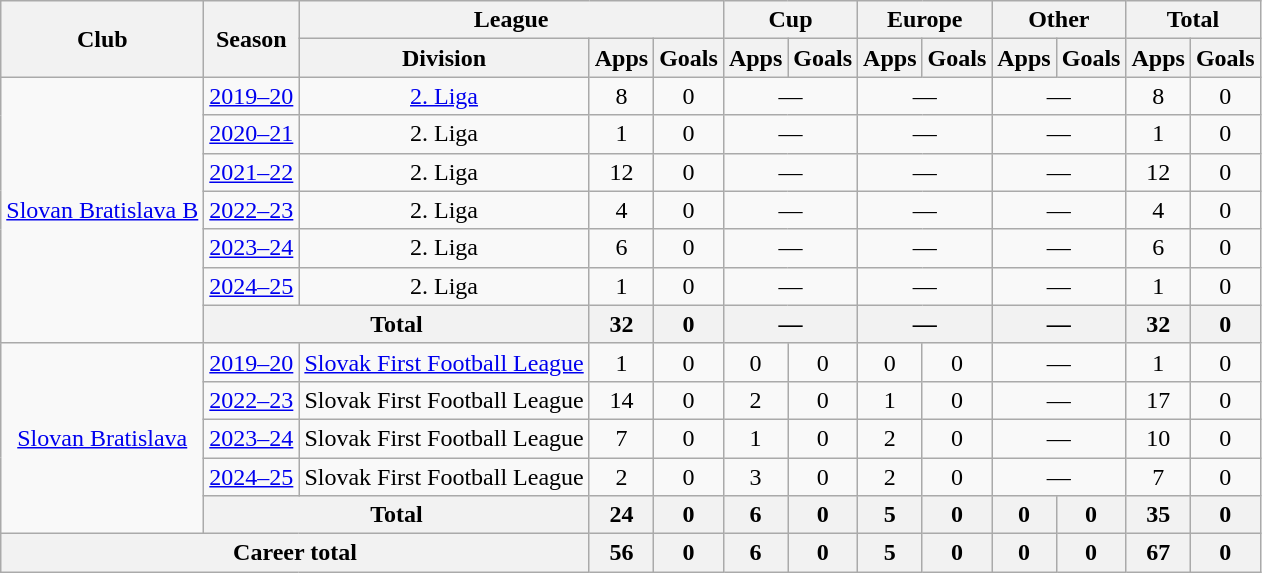<table class="wikitable" style="text-align: center;">
<tr>
<th rowspan=2>Club</th>
<th rowspan=2>Season</th>
<th colspan=3>League</th>
<th colspan=2>Cup</th>
<th colspan=2>Europe</th>
<th colspan=2>Other</th>
<th colspan=2>Total</th>
</tr>
<tr>
<th>Division</th>
<th>Apps</th>
<th>Goals</th>
<th>Apps</th>
<th>Goals</th>
<th>Apps</th>
<th>Goals</th>
<th>Apps</th>
<th>Goals</th>
<th>Apps</th>
<th>Goals</th>
</tr>
<tr>
<td rowspan="7"><a href='#'>Slovan Bratislava B</a></td>
<td><a href='#'>2019–20</a></td>
<td><a href='#'>2. Liga</a></td>
<td>8</td>
<td>0</td>
<td colspan="2">—</td>
<td colspan="2">—</td>
<td colspan="2">—</td>
<td>8</td>
<td>0</td>
</tr>
<tr>
<td><a href='#'>2020–21</a></td>
<td>2. Liga</td>
<td>1</td>
<td>0</td>
<td colspan="2">—</td>
<td colspan="2">—</td>
<td colspan="2">—</td>
<td>1</td>
<td>0</td>
</tr>
<tr>
<td><a href='#'>2021–22</a></td>
<td>2. Liga</td>
<td>12</td>
<td>0</td>
<td colspan="2">—</td>
<td colspan="2">—</td>
<td colspan="2">—</td>
<td>12</td>
<td>0</td>
</tr>
<tr>
<td><a href='#'>2022–23</a></td>
<td>2. Liga</td>
<td>4</td>
<td>0</td>
<td colspan="2">—</td>
<td colspan="2">—</td>
<td colspan="2">—</td>
<td>4</td>
<td>0</td>
</tr>
<tr>
<td><a href='#'>2023–24</a></td>
<td>2. Liga</td>
<td>6</td>
<td>0</td>
<td colspan="2">—</td>
<td colspan="2">—</td>
<td colspan="2">—</td>
<td>6</td>
<td>0</td>
</tr>
<tr>
<td><a href='#'>2024–25</a></td>
<td>2. Liga</td>
<td>1</td>
<td>0</td>
<td colspan="2">—</td>
<td colspan="2">—</td>
<td colspan="2">—</td>
<td>1</td>
<td>0</td>
</tr>
<tr>
<th colspan="2">Total</th>
<th>32</th>
<th>0</th>
<th colspan="2">—</th>
<th colspan="2">—</th>
<th colspan="2">—</th>
<th>32</th>
<th>0</th>
</tr>
<tr>
<td rowspan="5"><a href='#'>Slovan Bratislava</a></td>
<td><a href='#'>2019–20</a></td>
<td><a href='#'>Slovak First Football League</a></td>
<td>1</td>
<td>0</td>
<td>0</td>
<td>0</td>
<td>0</td>
<td>0</td>
<td colspan="2">—</td>
<td>1</td>
<td>0</td>
</tr>
<tr>
<td><a href='#'>2022–23</a></td>
<td>Slovak First Football League</td>
<td>14</td>
<td>0</td>
<td>2</td>
<td>0</td>
<td>1</td>
<td>0</td>
<td colspan="2">—</td>
<td>17</td>
<td>0</td>
</tr>
<tr>
<td><a href='#'>2023–24</a></td>
<td>Slovak First Football League</td>
<td>7</td>
<td>0</td>
<td>1</td>
<td>0</td>
<td>2</td>
<td>0</td>
<td colspan="2">—</td>
<td>10</td>
<td>0</td>
</tr>
<tr>
<td><a href='#'>2024–25</a></td>
<td>Slovak First Football League</td>
<td>2</td>
<td>0</td>
<td>3</td>
<td>0</td>
<td>2</td>
<td>0</td>
<td colspan="2">—</td>
<td>7</td>
<td>0</td>
</tr>
<tr>
<th colspan="2">Total</th>
<th>24</th>
<th>0</th>
<th>6</th>
<th>0</th>
<th>5</th>
<th>0</th>
<th>0</th>
<th>0</th>
<th>35</th>
<th>0</th>
</tr>
<tr>
<th colspan="3">Career total</th>
<th>56</th>
<th>0</th>
<th>6</th>
<th>0</th>
<th>5</th>
<th>0</th>
<th>0</th>
<th>0</th>
<th>67</th>
<th>0</th>
</tr>
</table>
